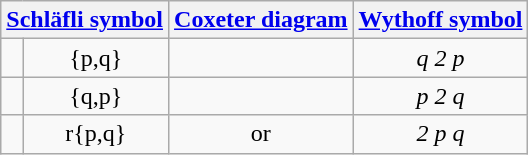<table class=wikitable>
<tr>
<th colspan=2><a href='#'>Schläfli symbol</a></th>
<th><a href='#'>Coxeter diagram</a></th>
<th><a href='#'>Wythoff symbol</a></th>
</tr>
<tr align=center>
<td></td>
<td>{p,q}</td>
<td></td>
<td><em>q  2 p</em></td>
</tr>
<tr align=center>
<td></td>
<td>{q,p}</td>
<td></td>
<td><em>p  2 q</em></td>
</tr>
<tr align=center>
<td></td>
<td>r{p,q}</td>
<td> or </td>
<td><em>2  p q</em></td>
</tr>
</table>
